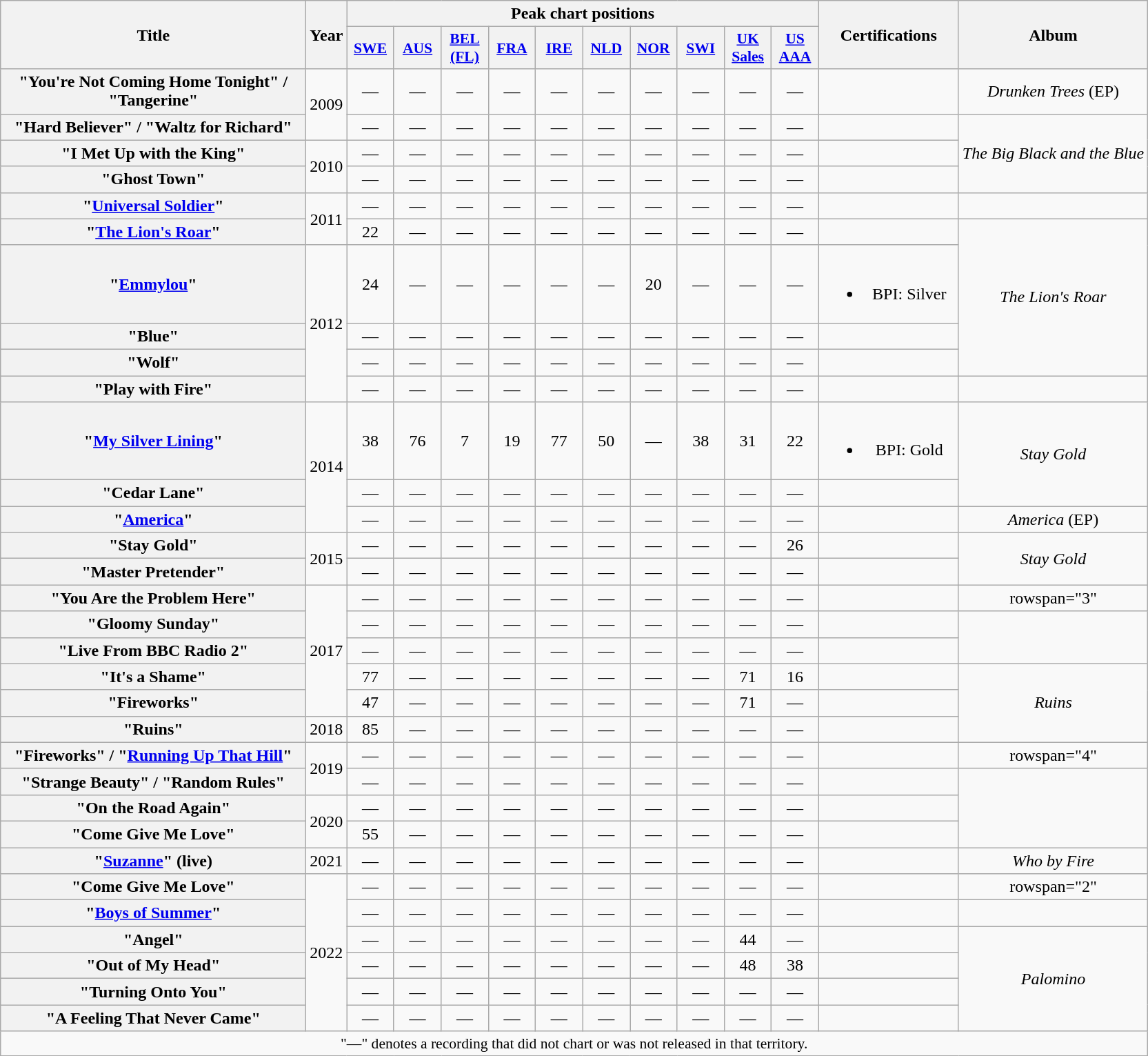<table class="wikitable plainrowheaders" style="text-align:center;">
<tr>
<th scope="col" rowspan="2" style="width:18em;">Title</th>
<th scope="col" rowspan="2">Year</th>
<th scope="col" colspan="10">Peak chart positions</th>
<th scope="col" rowspan="2" style="width:8em;">Certifications</th>
<th scope="col" rowspan="2">Album</th>
</tr>
<tr>
<th scope="col" style="width:2.7em;font-size:90%;"><a href='#'>SWE</a><br></th>
<th scope="col" style="width:2.7em;font-size:90%;"><a href='#'>AUS</a><br></th>
<th scope="col" style="width:2.7em;font-size:90%;"><a href='#'>BEL<br>(FL)</a><br></th>
<th scope="col" style="width:2.7em;font-size:90%;"><a href='#'>FRA</a><br></th>
<th scope="col" style="width:2.7em;font-size:90%;"><a href='#'>IRE</a><br></th>
<th scope="col" style="width:2.7em;font-size:90%;"><a href='#'>NLD</a><br></th>
<th scope="col" style="width:2.7em;font-size:90%;"><a href='#'>NOR</a><br></th>
<th scope="col" style="width:2.7em;font-size:90%;"><a href='#'>SWI</a><br></th>
<th scope="col" style="width:2.7em;font-size:90%;"><a href='#'>UK<br>Sales</a><br></th>
<th scope="col" style="width:2.7em;font-size:90%;"><a href='#'>US<br>AAA</a><br></th>
</tr>
<tr>
<th scope="row">"You're Not Coming Home Tonight" / "Tangerine"</th>
<td rowspan="2">2009</td>
<td>—</td>
<td>—</td>
<td>—</td>
<td>—</td>
<td>—</td>
<td>—</td>
<td>—</td>
<td>—</td>
<td>—</td>
<td>—</td>
<td></td>
<td><em>Drunken Trees</em> (EP)</td>
</tr>
<tr>
<th scope="row">"Hard Believer" / "Waltz for Richard"</th>
<td>—</td>
<td>—</td>
<td>—</td>
<td>—</td>
<td>—</td>
<td>—</td>
<td>—</td>
<td>—</td>
<td>—</td>
<td>—</td>
<td></td>
<td rowspan="3"><em>The Big Black and the Blue</em></td>
</tr>
<tr>
<th scope="row">"I Met Up with the King"</th>
<td rowspan="2">2010</td>
<td>—</td>
<td>—</td>
<td>—</td>
<td>—</td>
<td>—</td>
<td>—</td>
<td>—</td>
<td>—</td>
<td>—</td>
<td>—</td>
<td></td>
</tr>
<tr>
<th scope="row">"Ghost Town"</th>
<td>—</td>
<td>—</td>
<td>—</td>
<td>—</td>
<td>—</td>
<td>—</td>
<td>—</td>
<td>—</td>
<td>—</td>
<td>—</td>
<td></td>
</tr>
<tr>
<th scope="row">"<a href='#'>Universal Soldier</a>"</th>
<td rowspan="2">2011</td>
<td>—</td>
<td>—</td>
<td>—</td>
<td>—</td>
<td>—</td>
<td>—</td>
<td>—</td>
<td>—</td>
<td>—</td>
<td>—</td>
<td></td>
<td></td>
</tr>
<tr>
<th scope="row">"<a href='#'>The Lion's Roar</a>"</th>
<td>22</td>
<td>—</td>
<td>—</td>
<td>—</td>
<td>—</td>
<td>—</td>
<td>—</td>
<td>—</td>
<td>—</td>
<td>—</td>
<td></td>
<td rowspan="4"><em>The Lion's Roar</em></td>
</tr>
<tr>
<th scope="row">"<a href='#'>Emmylou</a>"</th>
<td rowspan="4">2012</td>
<td>24</td>
<td>—</td>
<td>—</td>
<td>—</td>
<td>—</td>
<td>—</td>
<td>20</td>
<td>—</td>
<td>—</td>
<td>—</td>
<td><br><ul><li>BPI: Silver</li></ul></td>
</tr>
<tr>
<th scope="row">"Blue"</th>
<td>—</td>
<td>—</td>
<td>—</td>
<td>—</td>
<td>—</td>
<td>—</td>
<td>—</td>
<td>—</td>
<td>—</td>
<td>—</td>
<td></td>
</tr>
<tr>
<th scope="row">"Wolf"</th>
<td>—</td>
<td>—</td>
<td>—</td>
<td>—</td>
<td>—</td>
<td>—</td>
<td>—</td>
<td>—</td>
<td>—</td>
<td>—</td>
<td></td>
</tr>
<tr>
<th scope="row">"Play with Fire" </th>
<td>—</td>
<td>—</td>
<td>—</td>
<td>—</td>
<td>—</td>
<td>—</td>
<td>—</td>
<td>—</td>
<td>—</td>
<td>—</td>
<td></td>
<td></td>
</tr>
<tr>
<th scope="row">"<a href='#'>My Silver Lining</a>"</th>
<td rowspan="3">2014</td>
<td>38</td>
<td>76</td>
<td>7</td>
<td>19</td>
<td>77</td>
<td>50</td>
<td>—</td>
<td>38</td>
<td>31</td>
<td>22</td>
<td><br><ul><li>BPI: Gold</li></ul></td>
<td rowspan="2"><em>Stay Gold</em></td>
</tr>
<tr>
<th scope="row">"Cedar Lane"</th>
<td>—</td>
<td>—</td>
<td>—</td>
<td>—</td>
<td>—</td>
<td>—</td>
<td>—</td>
<td>—</td>
<td>—</td>
<td>—</td>
<td></td>
</tr>
<tr>
<th scope="row">"<a href='#'>America</a>"</th>
<td>—</td>
<td>—</td>
<td>—</td>
<td>—</td>
<td>—</td>
<td>—</td>
<td>—</td>
<td>—</td>
<td>—</td>
<td>—</td>
<td></td>
<td><em>America</em> (EP)</td>
</tr>
<tr>
<th scope="row">"Stay Gold"</th>
<td rowspan=2>2015</td>
<td>—</td>
<td>—</td>
<td>—</td>
<td>—</td>
<td>—</td>
<td>—</td>
<td>—</td>
<td>—</td>
<td>—</td>
<td>26</td>
<td></td>
<td rowspan=2><em>Stay Gold</em></td>
</tr>
<tr>
<th scope="row">"Master Pretender"</th>
<td>—</td>
<td>—</td>
<td>—</td>
<td>—</td>
<td>—</td>
<td>—</td>
<td>—</td>
<td>—</td>
<td>—</td>
<td>—</td>
<td></td>
</tr>
<tr>
<th scope="row">"You Are the Problem Here"</th>
<td rowspan="5">2017</td>
<td>—</td>
<td>—</td>
<td>—</td>
<td>—</td>
<td>—</td>
<td>—</td>
<td>—</td>
<td>—</td>
<td>—</td>
<td>—</td>
<td></td>
<td>rowspan="3" </td>
</tr>
<tr>
<th scope="row">"Gloomy Sunday"</th>
<td>—</td>
<td>—</td>
<td>—</td>
<td>—</td>
<td>—</td>
<td>—</td>
<td>—</td>
<td>—</td>
<td>—</td>
<td>—</td>
<td></td>
</tr>
<tr>
<th scope="row">"Live From BBC Radio 2"</th>
<td>—</td>
<td>—</td>
<td>—</td>
<td>—</td>
<td>—</td>
<td>—</td>
<td>—</td>
<td>—</td>
<td>—</td>
<td>—</td>
<td></td>
</tr>
<tr>
<th scope="row">"It's a Shame"</th>
<td>77</td>
<td>—</td>
<td>—</td>
<td>—</td>
<td>—</td>
<td>—</td>
<td>—</td>
<td>—</td>
<td>71</td>
<td>16</td>
<td></td>
<td rowspan="3"><em>Ruins</em></td>
</tr>
<tr>
<th scope="row">"Fireworks"</th>
<td>47</td>
<td>—</td>
<td>—</td>
<td>—</td>
<td>—</td>
<td>—</td>
<td>—</td>
<td>—</td>
<td>71</td>
<td>—</td>
<td></td>
</tr>
<tr>
<th scope="row">"Ruins"</th>
<td>2018</td>
<td>85</td>
<td>—</td>
<td>—</td>
<td>—</td>
<td>—</td>
<td>—</td>
<td>—</td>
<td>—</td>
<td>—</td>
<td>—</td>
<td></td>
</tr>
<tr>
<th scope="row">"Fireworks" / "<a href='#'>Running Up That Hill</a>" </th>
<td rowspan="2">2019</td>
<td>—</td>
<td>—</td>
<td>—</td>
<td>—</td>
<td>—</td>
<td>—</td>
<td>—</td>
<td>—</td>
<td>—</td>
<td>—</td>
<td></td>
<td>rowspan="4" </td>
</tr>
<tr>
<th scope="row">"Strange Beauty" / "Random Rules"</th>
<td>—</td>
<td>—</td>
<td>—</td>
<td>—</td>
<td>—</td>
<td>—</td>
<td>—</td>
<td>—</td>
<td>—</td>
<td>—</td>
<td></td>
</tr>
<tr>
<th scope="row">"On the Road Again"</th>
<td rowspan="2">2020</td>
<td>—</td>
<td>—</td>
<td>—</td>
<td>—</td>
<td>—</td>
<td>—</td>
<td>—</td>
<td>—</td>
<td>—</td>
<td>—</td>
<td></td>
</tr>
<tr>
<th scope="row">"Come Give Me Love" </th>
<td>55</td>
<td>—</td>
<td>—</td>
<td>—</td>
<td>—</td>
<td>—</td>
<td>—</td>
<td>—</td>
<td>—</td>
<td>—</td>
<td></td>
</tr>
<tr>
<th scope="row">"<a href='#'>Suzanne</a>" (live)</th>
<td>2021</td>
<td>—</td>
<td>—</td>
<td>—</td>
<td>—</td>
<td>—</td>
<td>—</td>
<td>—</td>
<td>—</td>
<td>—</td>
<td>—</td>
<td></td>
<td><em>Who by Fire</em></td>
</tr>
<tr>
<th scope="row">"Come Give Me Love" </th>
<td rowspan="6">2022</td>
<td>—</td>
<td>—</td>
<td>—</td>
<td>—</td>
<td>—</td>
<td>—</td>
<td>—</td>
<td>—</td>
<td>—</td>
<td>—</td>
<td></td>
<td>rowspan="2" </td>
</tr>
<tr>
<th scope="row">"<a href='#'>Boys of Summer</a>"</th>
<td>—</td>
<td>—</td>
<td>—</td>
<td>—</td>
<td>—</td>
<td>—</td>
<td>—</td>
<td>—</td>
<td>—</td>
<td>—</td>
<td></td>
</tr>
<tr>
<th scope="row">"Angel"</th>
<td>—</td>
<td>—</td>
<td>—</td>
<td>—</td>
<td>—</td>
<td>—</td>
<td>—</td>
<td>—</td>
<td>44</td>
<td>—</td>
<td></td>
<td rowspan="4"><em>Palomino</em></td>
</tr>
<tr>
<th scope="row">"Out of My Head"</th>
<td>—</td>
<td>—</td>
<td>—</td>
<td>—</td>
<td>—</td>
<td>—</td>
<td>—</td>
<td>—</td>
<td>48</td>
<td>38</td>
<td></td>
</tr>
<tr>
<th scope="row">"Turning Onto You"</th>
<td>—</td>
<td>—</td>
<td>—</td>
<td>—</td>
<td>—</td>
<td>—</td>
<td>—</td>
<td>—</td>
<td>—</td>
<td>—</td>
<td></td>
</tr>
<tr>
<th scope="row">"A Feeling That Never Came"</th>
<td>—</td>
<td>—</td>
<td>—</td>
<td>—</td>
<td>—</td>
<td>—</td>
<td>—</td>
<td>—</td>
<td>—</td>
<td>—</td>
<td></td>
</tr>
<tr>
<td colspan="16" style="font-size:90%">"—" denotes a recording that did not chart or was not released in that territory.</td>
</tr>
</table>
